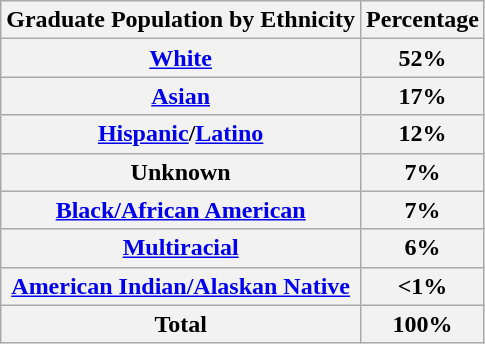<table class="wikitable sortable">
<tr>
<th>Graduate Population by Ethnicity</th>
<th>Percentage</th>
</tr>
<tr>
<th><a href='#'>White</a></th>
<th>52%</th>
</tr>
<tr>
<th><a href='#'>Asian</a></th>
<th>17%</th>
</tr>
<tr>
<th><a href='#'>Hispanic</a>/<a href='#'>Latino</a></th>
<th>12%</th>
</tr>
<tr>
<th>Unknown</th>
<th>7%</th>
</tr>
<tr>
<th><a href='#'>Black/African American</a></th>
<th>7%</th>
</tr>
<tr>
<th><a href='#'>Multiracial</a></th>
<th>6%</th>
</tr>
<tr>
<th><a href='#'>American Indian/Alaskan Native</a></th>
<th><1%</th>
</tr>
<tr>
<th>Total</th>
<th>100%</th>
</tr>
</table>
